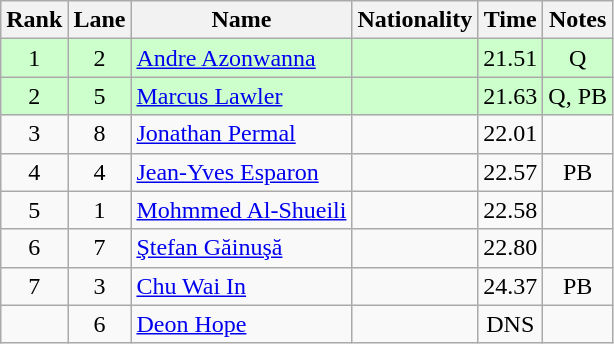<table class="wikitable sortable" style="text-align:center">
<tr>
<th>Rank</th>
<th>Lane</th>
<th>Name</th>
<th>Nationality</th>
<th>Time</th>
<th>Notes</th>
</tr>
<tr bgcolor=ccffcc>
<td>1</td>
<td>2</td>
<td align=left><a href='#'>Andre Azonwanna</a></td>
<td align=left></td>
<td>21.51</td>
<td>Q</td>
</tr>
<tr bgcolor=ccffcc>
<td>2</td>
<td>5</td>
<td align=left><a href='#'>Marcus Lawler</a></td>
<td align=left></td>
<td>21.63</td>
<td>Q, PB</td>
</tr>
<tr>
<td>3</td>
<td>8</td>
<td align=left><a href='#'>Jonathan Permal</a></td>
<td align=left></td>
<td>22.01</td>
<td></td>
</tr>
<tr>
<td>4</td>
<td>4</td>
<td align=left><a href='#'>Jean-Yves Esparon</a></td>
<td align=left></td>
<td>22.57</td>
<td>PB</td>
</tr>
<tr>
<td>5</td>
<td>1</td>
<td align=left><a href='#'>Mohmmed Al-Shueili</a></td>
<td align=left></td>
<td>22.58</td>
<td></td>
</tr>
<tr>
<td>6</td>
<td>7</td>
<td align=left><a href='#'>Ştefan Găinuşă</a></td>
<td align=left></td>
<td>22.80</td>
<td></td>
</tr>
<tr>
<td>7</td>
<td>3</td>
<td align=left><a href='#'>Chu Wai In</a></td>
<td align=left></td>
<td>24.37</td>
<td>PB</td>
</tr>
<tr>
<td></td>
<td>6</td>
<td align=left><a href='#'>Deon Hope</a></td>
<td align=left></td>
<td>DNS</td>
<td></td>
</tr>
</table>
